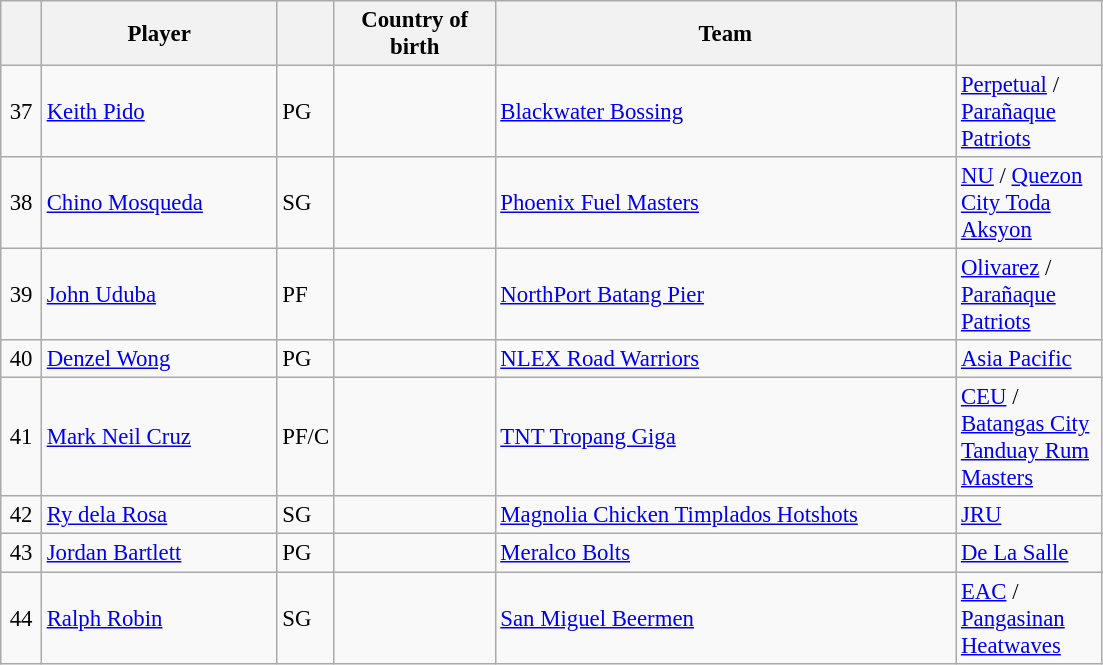<table class="wikitable plainrowheaders" style="text-align:left; font-size:95%;">
<tr>
<th scope="col" style="width:20px;"></th>
<th scope="col" style="width:150px;">Player</th>
<th scope="col" style="width:20px;"></th>
<th scope="col" style="width:100px;">Country of birth</th>
<th scope="col" style="width:300px;">Team</th>
<th scope="col" style="width:90px;"></th>
</tr>
<tr>
<td align=center>37</td>
<td><a href='#'>Keith Pido</a></td>
<td>PG</td>
<td></td>
<td><a href='#'>Blackwater Bossing</a></td>
<td><a href='#'>Perpetual</a> / <a href='#'>Parañaque Patriots</a> </td>
</tr>
<tr>
<td align=center>38</td>
<td><a href='#'>Chino Mosqueda</a></td>
<td>SG</td>
<td></td>
<td><a href='#'>Phoenix Fuel Masters</a></td>
<td><a href='#'>NU</a> / <a href='#'>Quezon City Toda Aksyon</a> </td>
</tr>
<tr>
<td align=center>39</td>
<td><a href='#'>John Uduba</a></td>
<td>PF</td>
<td></td>
<td><a href='#'>NorthPort Batang Pier</a></td>
<td><a href='#'>Olivarez</a> / <a href='#'>Parañaque Patriots</a> </td>
</tr>
<tr>
<td align=center>40</td>
<td><a href='#'>Denzel Wong</a></td>
<td>PG</td>
<td></td>
<td><a href='#'>NLEX Road Warriors</a></td>
<td><a href='#'>Asia Pacific</a></td>
</tr>
<tr>
<td align=center>41</td>
<td><a href='#'>Mark Neil Cruz</a></td>
<td>PF/C</td>
<td></td>
<td><a href='#'>TNT Tropang Giga</a></td>
<td><a href='#'>CEU</a> / <a href='#'>Batangas City Tanduay Rum Masters</a> </td>
</tr>
<tr>
<td align=center>42</td>
<td><a href='#'>Ry dela Rosa</a></td>
<td>SG</td>
<td></td>
<td><a href='#'>Magnolia Chicken Timplados Hotshots</a></td>
<td><a href='#'>JRU</a></td>
</tr>
<tr>
<td align=center>43</td>
<td><a href='#'>Jordan Bartlett</a></td>
<td>PG</td>
<td></td>
<td><a href='#'>Meralco Bolts</a></td>
<td><a href='#'>De La Salle</a></td>
</tr>
<tr>
<td align=center>44</td>
<td><a href='#'>Ralph Robin</a></td>
<td>SG</td>
<td></td>
<td><a href='#'>San Miguel Beermen</a></td>
<td><a href='#'>EAC</a> / <a href='#'>Pangasinan Heatwaves</a> </td>
</tr>
</table>
